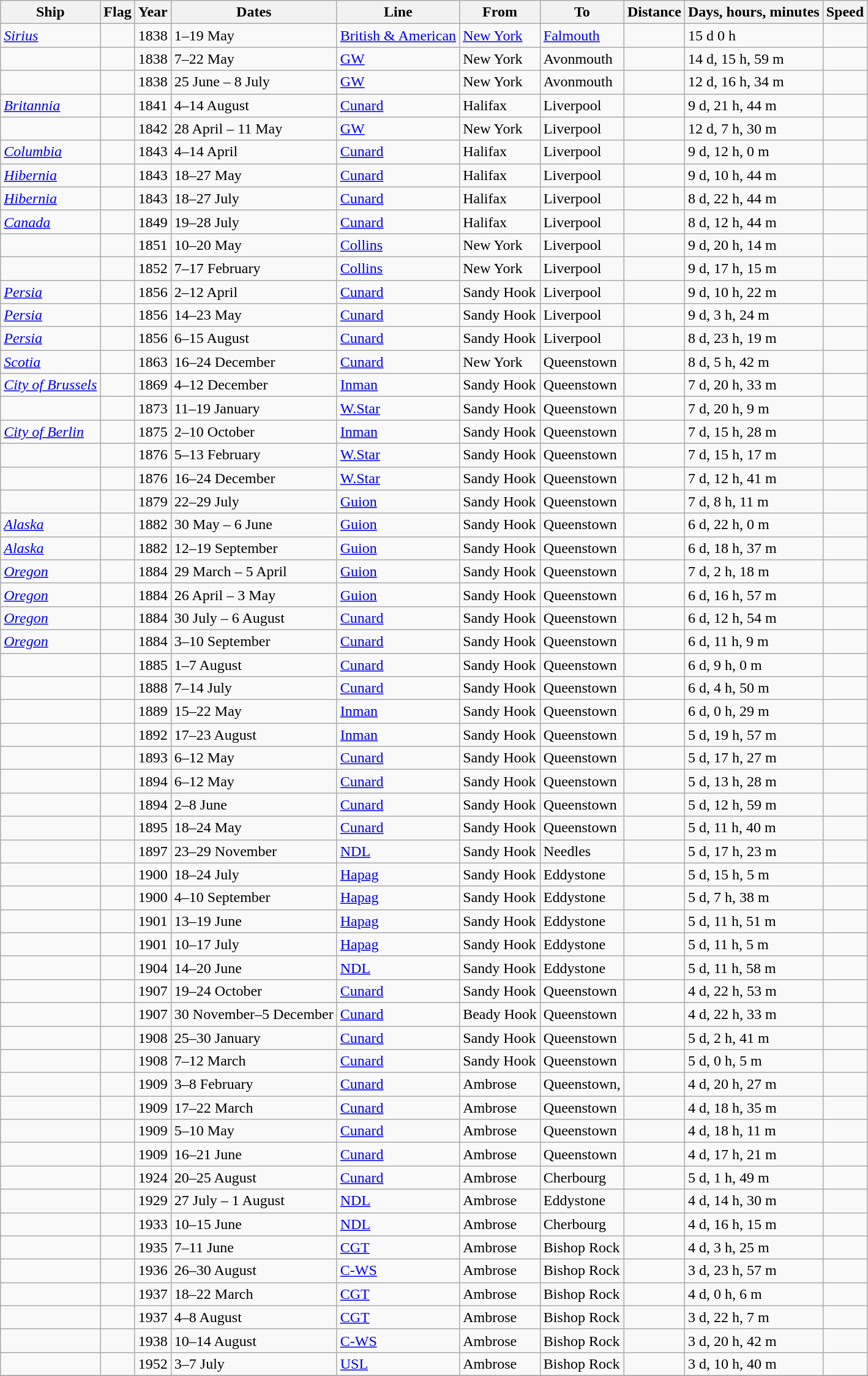<table class="wikitable">
<tr>
<th>Ship</th>
<th>Flag</th>
<th>Year</th>
<th>Dates</th>
<th>Line</th>
<th>From</th>
<th>To</th>
<th>Distance</th>
<th>Days, hours, minutes</th>
<th>Speed</th>
</tr>
<tr>
<td><em><a href='#'>Sirius</a></em></td>
<td></td>
<td>1838</td>
<td>1–19 May</td>
<td><a href='#'>British & American</a></td>
<td><a href='#'>New York</a></td>
<td><a href='#'>Falmouth</a></td>
<td></td>
<td>15 d 0 h</td>
<td></td>
</tr>
<tr>
<td></td>
<td></td>
<td>1838</td>
<td>7–22 May</td>
<td><a href='#'>GW</a></td>
<td>New York</td>
<td>Avonmouth</td>
<td></td>
<td>14 d, 15 h, 59 m</td>
<td></td>
</tr>
<tr>
<td></td>
<td></td>
<td>1838</td>
<td>25 June – 8 July</td>
<td><a href='#'>GW</a></td>
<td>New York</td>
<td>Avonmouth</td>
<td></td>
<td>12 d, 16 h, 34 m</td>
<td></td>
</tr>
<tr>
<td><a href='#'><em>Britannia</em></a></td>
<td></td>
<td>1841</td>
<td>4–14 August</td>
<td><a href='#'>Cunard</a></td>
<td>Halifax</td>
<td>Liverpool</td>
<td></td>
<td>9 d, 21 h, 44 m</td>
<td></td>
</tr>
<tr>
<td></td>
<td></td>
<td>1842</td>
<td>28 April – 11 May</td>
<td><a href='#'>GW</a></td>
<td>New York</td>
<td>Liverpool</td>
<td></td>
<td>12 d, 7 h, 30 m</td>
<td></td>
</tr>
<tr>
<td><a href='#'><em>Columbia</em></a></td>
<td></td>
<td>1843</td>
<td>4–14 April</td>
<td><a href='#'>Cunard</a></td>
<td>Halifax</td>
<td>Liverpool</td>
<td></td>
<td>9 d, 12 h, 0 m</td>
<td></td>
</tr>
<tr>
<td><a href='#'><em>Hibernia</em></a></td>
<td></td>
<td>1843</td>
<td>18–27 May</td>
<td><a href='#'>Cunard</a></td>
<td>Halifax</td>
<td>Liverpool</td>
<td></td>
<td>9 d, 10 h, 44 m</td>
<td></td>
</tr>
<tr>
<td><a href='#'><em>Hibernia</em></a></td>
<td></td>
<td>1843</td>
<td>18–27 July</td>
<td><a href='#'>Cunard</a></td>
<td>Halifax</td>
<td>Liverpool</td>
<td></td>
<td>8 d, 22 h, 44 m</td>
<td></td>
</tr>
<tr>
<td><a href='#'><em>Canada</em></a></td>
<td></td>
<td>1849</td>
<td>19–28 July</td>
<td><a href='#'>Cunard</a></td>
<td>Halifax</td>
<td>Liverpool</td>
<td></td>
<td>8 d, 12 h, 44 m</td>
<td></td>
</tr>
<tr>
<td></td>
<td></td>
<td>1851</td>
<td>10–20 May</td>
<td><a href='#'>Collins</a></td>
<td>New York</td>
<td>Liverpool</td>
<td></td>
<td>9 d, 20 h, 14 m</td>
<td></td>
</tr>
<tr>
<td></td>
<td></td>
<td>1852</td>
<td>7–17 February</td>
<td><a href='#'>Collins</a></td>
<td>New York</td>
<td>Liverpool</td>
<td></td>
<td>9 d, 17 h, 15 m</td>
<td></td>
</tr>
<tr>
<td><a href='#'><em>Persia</em></a></td>
<td></td>
<td>1856</td>
<td>2–12 April</td>
<td><a href='#'>Cunard</a></td>
<td>Sandy Hook</td>
<td>Liverpool</td>
<td></td>
<td>9 d, 10 h, 22 m</td>
<td></td>
</tr>
<tr>
<td><a href='#'><em>Persia</em></a></td>
<td></td>
<td>1856</td>
<td>14–23 May</td>
<td><a href='#'>Cunard</a></td>
<td>Sandy Hook</td>
<td>Liverpool</td>
<td></td>
<td>9 d, 3 h, 24 m</td>
<td></td>
</tr>
<tr>
<td><a href='#'><em>Persia</em></a></td>
<td></td>
<td>1856</td>
<td>6–15 August</td>
<td><a href='#'>Cunard</a></td>
<td>Sandy Hook</td>
<td>Liverpool</td>
<td></td>
<td>8 d, 23 h, 19 m</td>
<td></td>
</tr>
<tr>
<td><a href='#'><em>Scotia</em></a></td>
<td></td>
<td>1863</td>
<td>16–24 December</td>
<td><a href='#'>Cunard</a></td>
<td>New York</td>
<td>Queenstown</td>
<td></td>
<td>8 d, 5 h, 42 m</td>
<td></td>
</tr>
<tr>
<td><a href='#'><em>City of Brussels</em></a></td>
<td></td>
<td>1869</td>
<td>4–12 December</td>
<td><a href='#'>Inman</a></td>
<td>Sandy Hook</td>
<td>Queenstown</td>
<td></td>
<td>7 d, 20 h, 33 m</td>
<td></td>
</tr>
<tr>
<td></td>
<td></td>
<td>1873</td>
<td>11–19 January</td>
<td><a href='#'>W.Star</a></td>
<td>Sandy Hook</td>
<td>Queenstown</td>
<td></td>
<td>7 d, 20 h, 9 m</td>
<td></td>
</tr>
<tr>
<td><a href='#'><em>City of Berlin</em></a></td>
<td></td>
<td>1875</td>
<td>2–10 October</td>
<td><a href='#'>Inman</a></td>
<td>Sandy Hook</td>
<td>Queenstown</td>
<td></td>
<td>7 d, 15 h, 28 m</td>
<td></td>
</tr>
<tr>
<td></td>
<td></td>
<td>1876</td>
<td>5–13 February</td>
<td><a href='#'>W.Star</a></td>
<td>Sandy Hook</td>
<td>Queenstown</td>
<td></td>
<td>7 d, 15 h, 17 m</td>
<td></td>
</tr>
<tr>
<td></td>
<td></td>
<td>1876</td>
<td>16–24 December</td>
<td><a href='#'>W.Star</a></td>
<td>Sandy Hook</td>
<td>Queenstown</td>
<td></td>
<td>7 d, 12 h, 41 m</td>
<td></td>
</tr>
<tr>
<td></td>
<td></td>
<td>1879</td>
<td>22–29 July</td>
<td><a href='#'>Guion</a></td>
<td>Sandy Hook</td>
<td>Queenstown</td>
<td></td>
<td>7 d, 8 h, 11 m</td>
<td></td>
</tr>
<tr>
<td><a href='#'><em>Alaska</em></a></td>
<td></td>
<td>1882</td>
<td>30 May – 6 June</td>
<td><a href='#'>Guion</a></td>
<td>Sandy Hook</td>
<td>Queenstown</td>
<td></td>
<td>6 d, 22 h, 0 m</td>
<td></td>
</tr>
<tr>
<td><a href='#'><em>Alaska</em></a></td>
<td></td>
<td>1882</td>
<td>12–19 September</td>
<td><a href='#'>Guion</a></td>
<td>Sandy Hook</td>
<td>Queenstown</td>
<td></td>
<td>6 d, 18 h, 37 m</td>
<td></td>
</tr>
<tr>
<td><a href='#'><em>Oregon</em></a></td>
<td></td>
<td>1884</td>
<td>29 March – 5 April</td>
<td><a href='#'>Guion</a></td>
<td>Sandy Hook</td>
<td>Queenstown</td>
<td></td>
<td>7 d, 2 h, 18 m</td>
<td></td>
</tr>
<tr>
<td><a href='#'><em>Oregon</em></a></td>
<td></td>
<td>1884</td>
<td>26 April – 3 May</td>
<td><a href='#'>Guion</a></td>
<td>Sandy Hook</td>
<td>Queenstown</td>
<td></td>
<td>6 d, 16 h, 57 m</td>
<td></td>
</tr>
<tr>
<td><a href='#'><em>Oregon</em></a></td>
<td></td>
<td>1884</td>
<td>30 July – 6 August</td>
<td><a href='#'>Cunard</a></td>
<td>Sandy Hook</td>
<td>Queenstown</td>
<td></td>
<td>6 d, 12 h, 54 m</td>
<td></td>
</tr>
<tr>
<td><a href='#'><em>Oregon</em></a></td>
<td></td>
<td>1884</td>
<td>3–10 September</td>
<td><a href='#'>Cunard</a></td>
<td>Sandy Hook</td>
<td>Queenstown</td>
<td></td>
<td>6 d, 11 h, 9 m</td>
<td></td>
</tr>
<tr>
<td></td>
<td></td>
<td>1885</td>
<td>1–7 August</td>
<td><a href='#'>Cunard</a></td>
<td>Sandy Hook</td>
<td>Queenstown</td>
<td></td>
<td>6 d, 9 h, 0 m</td>
<td></td>
</tr>
<tr>
<td></td>
<td></td>
<td>1888</td>
<td>7–14 July</td>
<td><a href='#'>Cunard</a></td>
<td>Sandy Hook</td>
<td>Queenstown</td>
<td></td>
<td>6 d, 4 h, 50 m</td>
<td></td>
</tr>
<tr>
<td></td>
<td></td>
<td>1889</td>
<td>15–22 May</td>
<td><a href='#'>Inman</a></td>
<td>Sandy Hook</td>
<td>Queenstown</td>
<td></td>
<td>6 d, 0 h, 29 m</td>
<td></td>
</tr>
<tr>
<td></td>
<td></td>
<td>1892</td>
<td>17–23 August</td>
<td><a href='#'>Inman</a></td>
<td>Sandy Hook</td>
<td>Queenstown</td>
<td></td>
<td>5 d, 19 h, 57 m</td>
<td></td>
</tr>
<tr>
<td></td>
<td></td>
<td>1893</td>
<td>6–12 May</td>
<td><a href='#'>Cunard</a></td>
<td>Sandy Hook</td>
<td>Queenstown</td>
<td></td>
<td>5 d, 17 h, 27 m</td>
<td></td>
</tr>
<tr>
<td></td>
<td></td>
<td>1894</td>
<td>6–12 May</td>
<td><a href='#'>Cunard</a></td>
<td>Sandy Hook</td>
<td>Queenstown</td>
<td></td>
<td>5 d, 13 h, 28 m</td>
<td></td>
</tr>
<tr>
<td></td>
<td></td>
<td>1894</td>
<td>2–8 June</td>
<td><a href='#'>Cunard</a></td>
<td>Sandy Hook</td>
<td>Queenstown</td>
<td></td>
<td>5 d, 12 h, 59 m</td>
<td></td>
</tr>
<tr>
<td></td>
<td></td>
<td>1895</td>
<td>18–24 May</td>
<td><a href='#'>Cunard</a></td>
<td>Sandy Hook</td>
<td>Queenstown</td>
<td></td>
<td>5 d, 11 h, 40 m</td>
<td></td>
</tr>
<tr>
<td></td>
<td></td>
<td>1897</td>
<td>23–29 November</td>
<td><a href='#'>NDL</a></td>
<td>Sandy Hook</td>
<td>Needles</td>
<td></td>
<td>5 d, 17 h, 23 m</td>
<td></td>
</tr>
<tr>
<td></td>
<td></td>
<td>1900</td>
<td>18–24 July</td>
<td><a href='#'>Hapag</a></td>
<td>Sandy Hook</td>
<td>Eddystone</td>
<td></td>
<td>5 d, 15 h, 5 m</td>
<td></td>
</tr>
<tr>
<td></td>
<td></td>
<td>1900</td>
<td>4–10 September</td>
<td><a href='#'>Hapag</a></td>
<td>Sandy Hook</td>
<td>Eddystone</td>
<td></td>
<td>5 d, 7 h, 38 m</td>
<td></td>
</tr>
<tr>
<td></td>
<td></td>
<td>1901</td>
<td>13–19 June</td>
<td><a href='#'>Hapag</a></td>
<td>Sandy Hook</td>
<td>Eddystone</td>
<td></td>
<td>5 d, 11 h, 51 m</td>
<td></td>
</tr>
<tr>
<td></td>
<td></td>
<td>1901</td>
<td>10–17 July</td>
<td><a href='#'>Hapag</a></td>
<td>Sandy Hook</td>
<td>Eddystone</td>
<td></td>
<td>5 d, 11 h, 5 m</td>
<td></td>
</tr>
<tr>
<td></td>
<td></td>
<td>1904</td>
<td>14–20 June</td>
<td><a href='#'>NDL</a></td>
<td>Sandy Hook</td>
<td>Eddystone</td>
<td></td>
<td>5 d, 11 h, 58 m</td>
<td></td>
</tr>
<tr>
<td></td>
<td></td>
<td>1907</td>
<td>19–24 October</td>
<td><a href='#'>Cunard</a></td>
<td>Sandy Hook</td>
<td>Queenstown</td>
<td></td>
<td>4 d, 22 h, 53 m</td>
<td></td>
</tr>
<tr>
<td></td>
<td></td>
<td>1907</td>
<td>30 November–5 December</td>
<td><a href='#'>Cunard</a></td>
<td>Beady Hook</td>
<td>Queenstown</td>
<td></td>
<td>4 d, 22 h, 33 m</td>
<td></td>
</tr>
<tr>
<td></td>
<td></td>
<td>1908</td>
<td>25–30 January</td>
<td><a href='#'>Cunard</a></td>
<td>Sandy Hook</td>
<td>Queenstown</td>
<td></td>
<td>5 d, 2 h, 41 m</td>
<td></td>
</tr>
<tr>
<td></td>
<td></td>
<td>1908</td>
<td>7–12 March</td>
<td><a href='#'>Cunard</a></td>
<td>Sandy Hook</td>
<td>Queenstown</td>
<td></td>
<td>5 d, 0 h, 5 m</td>
<td></td>
</tr>
<tr>
<td></td>
<td></td>
<td>1909</td>
<td>3–8 February</td>
<td><a href='#'>Cunard</a></td>
<td>Ambrose</td>
<td>Queenstown,</td>
<td></td>
<td>4 d, 20 h, 27 m</td>
<td></td>
</tr>
<tr>
<td></td>
<td></td>
<td>1909</td>
<td>17–22 March</td>
<td><a href='#'>Cunard</a></td>
<td>Ambrose</td>
<td>Queenstown</td>
<td></td>
<td>4 d, 18 h, 35 m</td>
<td></td>
</tr>
<tr>
<td></td>
<td></td>
<td>1909</td>
<td>5–10 May</td>
<td><a href='#'>Cunard</a></td>
<td>Ambrose</td>
<td>Queenstown</td>
<td></td>
<td>4 d, 18 h, 11 m</td>
<td></td>
</tr>
<tr>
<td></td>
<td></td>
<td>1909</td>
<td>16–21 June</td>
<td><a href='#'>Cunard</a></td>
<td>Ambrose</td>
<td>Queenstown</td>
<td></td>
<td>4 d, 17 h, 21 m</td>
<td></td>
</tr>
<tr>
<td></td>
<td></td>
<td>1924</td>
<td>20–25 August</td>
<td><a href='#'>Cunard</a></td>
<td>Ambrose</td>
<td>Cherbourg</td>
<td></td>
<td>5 d, 1 h, 49 m</td>
<td></td>
</tr>
<tr>
<td></td>
<td></td>
<td>1929</td>
<td>27 July – 1 August</td>
<td><a href='#'>NDL</a></td>
<td>Ambrose</td>
<td>Eddystone</td>
<td></td>
<td>4 d, 14 h, 30 m</td>
<td></td>
</tr>
<tr>
<td></td>
<td></td>
<td>1933</td>
<td>10–15 June</td>
<td><a href='#'>NDL</a></td>
<td>Ambrose</td>
<td>Cherbourg</td>
<td></td>
<td>4 d, 16 h, 15 m</td>
<td></td>
</tr>
<tr>
<td></td>
<td></td>
<td>1935</td>
<td>7–11 June</td>
<td><a href='#'>CGT</a></td>
<td>Ambrose</td>
<td>Bishop Rock</td>
<td></td>
<td>4 d, 3 h, 25 m</td>
<td></td>
</tr>
<tr>
<td></td>
<td></td>
<td>1936</td>
<td>26–30 August</td>
<td><a href='#'>C-WS</a></td>
<td>Ambrose</td>
<td>Bishop Rock</td>
<td></td>
<td>3 d, 23 h, 57 m</td>
<td></td>
</tr>
<tr>
<td></td>
<td></td>
<td>1937</td>
<td>18–22 March</td>
<td><a href='#'>CGT</a></td>
<td>Ambrose</td>
<td>Bishop Rock</td>
<td></td>
<td>4 d, 0 h, 6 m</td>
<td></td>
</tr>
<tr>
<td></td>
<td></td>
<td>1937</td>
<td>4–8 August</td>
<td><a href='#'>CGT</a></td>
<td>Ambrose</td>
<td>Bishop Rock</td>
<td></td>
<td>3 d, 22 h, 7 m</td>
<td></td>
</tr>
<tr>
<td></td>
<td></td>
<td>1938</td>
<td>10–14 August</td>
<td><a href='#'>C-WS</a></td>
<td>Ambrose</td>
<td>Bishop Rock</td>
<td></td>
<td>3 d, 20 h, 42 m</td>
<td></td>
</tr>
<tr>
<td></td>
<td></td>
<td>1952</td>
<td>3–7 July</td>
<td><a href='#'>USL</a></td>
<td>Ambrose</td>
<td>Bishop Rock</td>
<td></td>
<td>3 d, 10 h, 40 m</td>
<td></td>
</tr>
<tr>
</tr>
</table>
